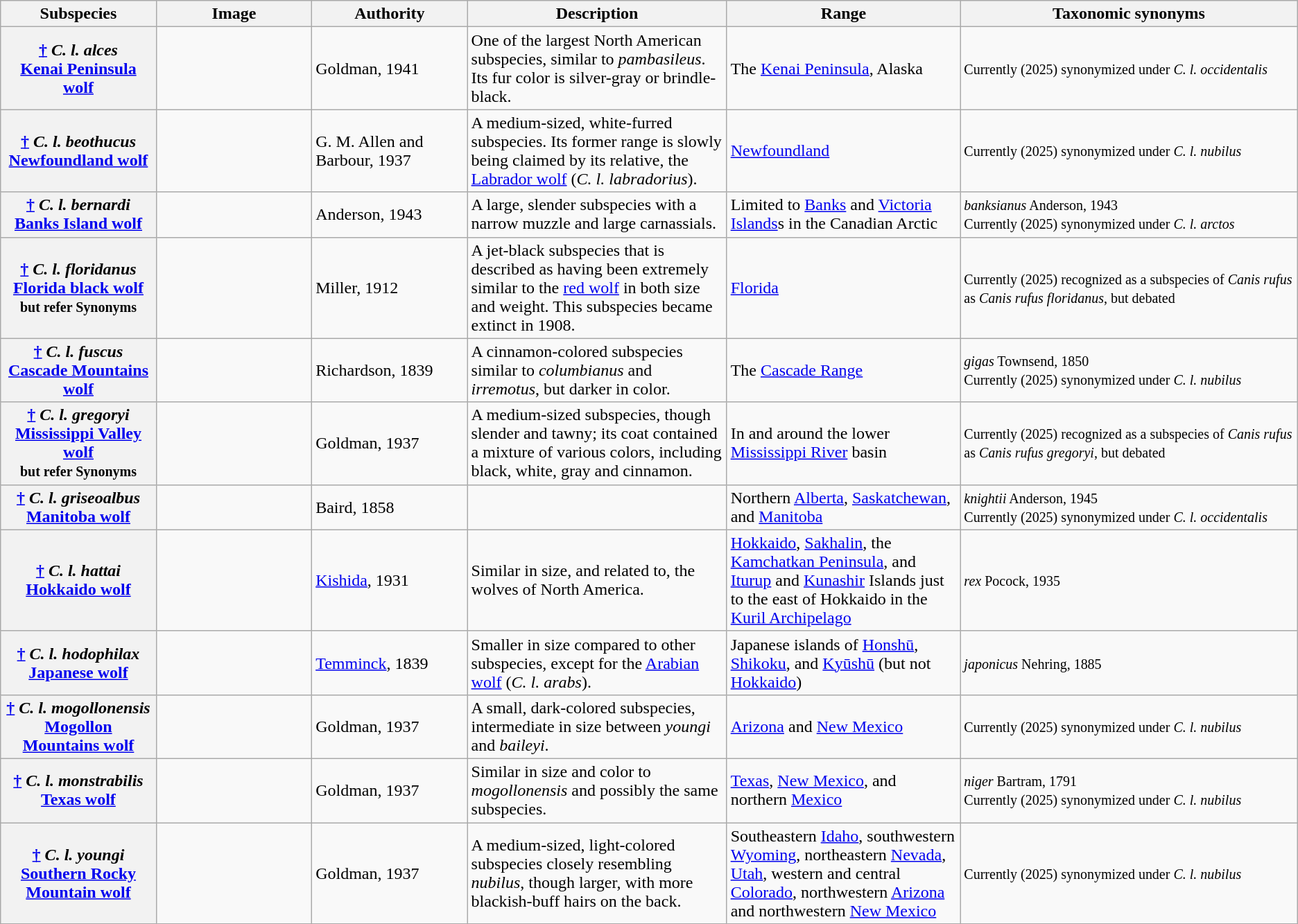<table class="wikitable">
<tr>
<th scope="col" width=12%>Subspecies</th>
<th scope="col" width=12%>Image</th>
<th scope="col" width=12%>Authority</th>
<th scope="col" width=20%>Description</th>
<th scope="col" width=18%>Range</th>
<th scope="col" width=26%>Taxonomic synonyms</th>
</tr>
<tr>
<th scope="row"><a href='#'>†</a> <em>C. l. alces</em><br><a href='#'>Kenai Peninsula wolf</a></th>
<td></td>
<td>Goldman, 1941</td>
<td>One of the largest North American subspecies, similar to <em>pambasileus</em>. Its fur color is silver-gray or brindle-black.</td>
<td>The <a href='#'>Kenai Peninsula</a>, Alaska</td>
<td><small>Currently (2025) synonymized under <em>C. l. occidentalis</em></small></td>
</tr>
<tr>
<th scope="row"><a href='#'>†</a> <em>C. l. beothucus</em><br><a href='#'>Newfoundland wolf</a></th>
<td></td>
<td>G. M. Allen and Barbour, 1937</td>
<td>A medium-sized, white-furred subspecies. Its former range is slowly being claimed by its relative, the <a href='#'>Labrador wolf</a> (<em>C. l. labradorius</em>).</td>
<td><a href='#'>Newfoundland</a></td>
<td><small>Currently (2025) synonymized under <em>C. l. nubilus</em></small></td>
</tr>
<tr>
<th scope="row"><a href='#'>†</a> <em>C. l. bernardi</em><br><a href='#'>Banks Island wolf</a></th>
<td></td>
<td>Anderson, 1943</td>
<td>A large, slender subspecies with a narrow muzzle and large carnassials.</td>
<td>Limited to <a href='#'>Banks</a> and <a href='#'>Victoria Islands</a>s in the Canadian Arctic</td>
<td><small><em>banksianus</em> Anderson, 1943</small><br><small>Currently (2025) synonymized under <em>C. l. arctos</em></small></td>
</tr>
<tr>
<th scope="row"><a href='#'>†</a> <em>C. l. floridanus</em><br><a href='#'>Florida black wolf</a><br><small>but refer Synonyms</small></th>
<td></td>
<td>Miller, 1912</td>
<td>A jet-black subspecies that is described as having been extremely similar to the <a href='#'>red wolf</a> in both size and weight. This subspecies became extinct in 1908.</td>
<td><a href='#'>Florida</a></td>
<td><small>Currently (2025) recognized as a subspecies of <em>Canis rufus</em> as <em>Canis rufus floridanus</em>, but debated</small></td>
</tr>
<tr>
<th scope="row"><a href='#'>†</a> <em>C. l. fuscus</em><br><a href='#'>Cascade Mountains wolf</a></th>
<td></td>
<td>Richardson, 1839</td>
<td>A cinnamon-colored subspecies similar to <em>columbianus</em> and <em>irremotus</em>, but darker in color.</td>
<td>The <a href='#'>Cascade Range</a></td>
<td><small><em>gigas</em> Townsend, 1850</small><br><small>Currently (2025) synonymized under <em>C. l. nubilus</em></small></td>
</tr>
<tr>
<th scope="row"><a href='#'>†</a> <em>C. l. gregoryi</em><br><a href='#'>Mississippi Valley wolf</a><br><small>but refer Synonyms</small></th>
<td></td>
<td>Goldman, 1937</td>
<td>A medium-sized subspecies, though slender and tawny; its coat contained a mixture of various colors, including black, white, gray and cinnamon.</td>
<td>In and around the lower <a href='#'>Mississippi River</a> basin</td>
<td><small>Currently (2025) recognized as a subspecies of <em>Canis rufus</em> as <em>Canis rufus gregoryi</em>, but debated</small></td>
</tr>
<tr>
<th scope="row"><a href='#'>†</a> <em>C. l. griseoalbus</em><br><a href='#'>Manitoba wolf</a></th>
<td></td>
<td>Baird, 1858</td>
<td></td>
<td>Northern <a href='#'>Alberta</a>, <a href='#'>Saskatchewan</a>, and <a href='#'>Manitoba</a></td>
<td><small><em>knightii</em> Anderson, 1945</small><br><small>Currently (2025) synonymized under <em>C. l. occidentalis</em></small></td>
</tr>
<tr>
<th scope="row"><a href='#'>†</a> <em>C. l. hattai</em><br><a href='#'>Hokkaido wolf</a></th>
<td></td>
<td><a href='#'>Kishida</a>, 1931</td>
<td>Similar in size, and related to, the wolves of North America.</td>
<td><a href='#'>Hokkaido</a>, <a href='#'>Sakhalin</a>, the <a href='#'>Kamchatkan Peninsula</a>, and <a href='#'>Iturup</a> and <a href='#'>Kunashir</a> Islands just to the east of Hokkaido in the <a href='#'>Kuril Archipelago</a></td>
<td><small><em>rex</em> Pocock, 1935</small></td>
</tr>
<tr>
<th scope="row"><a href='#'>†</a> <em>C. l. hodophilax</em><br><a href='#'>Japanese wolf</a></th>
<td></td>
<td><a href='#'>Temminck</a>, 1839</td>
<td>Smaller in size compared to other subspecies, except for the <a href='#'>Arabian wolf</a> (<em>C. l. arabs</em>).</td>
<td>Japanese islands of <a href='#'>Honshū</a>, <a href='#'>Shikoku</a>, and <a href='#'>Kyūshū</a> (but not <a href='#'>Hokkaido</a>)</td>
<td><small><em>japonicus</em> Nehring, 1885</small></td>
</tr>
<tr>
<th scope="row"><a href='#'>†</a> <em>C. l. mogollonensis</em><br><a href='#'>Mogollon Mountains wolf</a></th>
<td></td>
<td>Goldman, 1937</td>
<td>A small, dark-colored subspecies, intermediate in size between <em>youngi</em> and <em>baileyi</em>.</td>
<td><a href='#'>Arizona</a> and <a href='#'>New Mexico</a></td>
<td><small>Currently (2025) synonymized under <em>C. l. nubilus</em></small></td>
</tr>
<tr>
<th scope="row"><a href='#'>†</a> <em>C. l. monstrabilis</em><br><a href='#'>Texas wolf</a></th>
<td></td>
<td>Goldman, 1937</td>
<td>Similar in size and color to <em>mogollonensis</em> and possibly the same subspecies.</td>
<td><a href='#'>Texas</a>, <a href='#'>New Mexico</a>, and northern <a href='#'>Mexico</a></td>
<td><small><em>niger</em> Bartram, 1791</small><br><small>Currently (2025) synonymized under <em>C. l. nubilus</em></small></td>
</tr>
<tr>
<th scope="row"><a href='#'>†</a> <em>C. l. youngi</em><br><a href='#'>Southern Rocky Mountain wolf</a></th>
<td></td>
<td>Goldman, 1937</td>
<td>A medium-sized, light-colored subspecies closely resembling <em>nubilus</em>, though larger, with more blackish-buff hairs on the back.</td>
<td>Southeastern <a href='#'>Idaho</a>, southwestern <a href='#'>Wyoming</a>, northeastern <a href='#'>Nevada</a>, <a href='#'>Utah</a>, western and central <a href='#'>Colorado</a>, northwestern <a href='#'>Arizona</a> and northwestern <a href='#'>New Mexico</a></td>
<td><small>Currently (2025) synonymized under <em>C. l. nubilus</em></small></td>
</tr>
</table>
